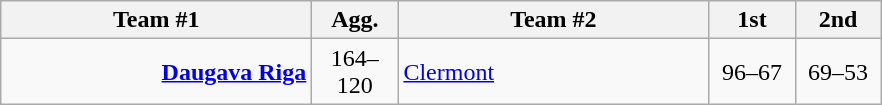<table class=wikitable style="text-align:center">
<tr>
<th width=200>Team #1</th>
<th width=50>Agg.</th>
<th width=200>Team #2</th>
<th width=50>1st</th>
<th width=50>2nd</th>
</tr>
<tr>
<td align=right><strong><a href='#'>Daugava Riga</a></strong> </td>
<td align=center>164–120</td>
<td align=left> <a href='#'>Clermont</a></td>
<td align=center>96–67</td>
<td align=center>69–53</td>
</tr>
</table>
